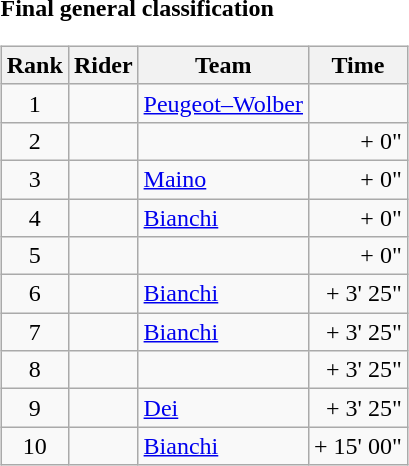<table>
<tr>
<td><strong>Final general classification</strong><br><table class="wikitable">
<tr>
<th scope="col">Rank</th>
<th scope="col">Rider</th>
<th scope="col">Team</th>
<th scope="col">Time</th>
</tr>
<tr>
<td style="text-align:center;">1</td>
<td></td>
<td><a href='#'>Peugeot–Wolber</a></td>
<td style="text-align:right;"></td>
</tr>
<tr>
<td style="text-align:center;">2</td>
<td></td>
<td></td>
<td style="text-align:right;">+ 0"</td>
</tr>
<tr>
<td style="text-align:center;">3</td>
<td></td>
<td><a href='#'>Maino</a></td>
<td style="text-align:right;">+ 0"</td>
</tr>
<tr>
<td style="text-align:center;">4</td>
<td></td>
<td><a href='#'>Bianchi</a></td>
<td style="text-align:right;">+ 0"</td>
</tr>
<tr>
<td style="text-align:center;">5</td>
<td></td>
<td></td>
<td style="text-align:right;">+ 0"</td>
</tr>
<tr>
<td style="text-align:center;">6</td>
<td></td>
<td><a href='#'>Bianchi</a></td>
<td style="text-align:right;">+ 3' 25"</td>
</tr>
<tr>
<td style="text-align:center;">7</td>
<td></td>
<td><a href='#'>Bianchi</a></td>
<td style="text-align:right;">+ 3' 25"</td>
</tr>
<tr>
<td style="text-align:center;">8</td>
<td></td>
<td></td>
<td style="text-align:right;">+ 3' 25"</td>
</tr>
<tr>
<td style="text-align:center;">9</td>
<td></td>
<td><a href='#'>Dei</a></td>
<td style="text-align:right;">+ 3' 25"</td>
</tr>
<tr>
<td style="text-align:center;">10</td>
<td></td>
<td><a href='#'>Bianchi</a></td>
<td style="text-align:right;">+ 15' 00"</td>
</tr>
</table>
</td>
</tr>
</table>
